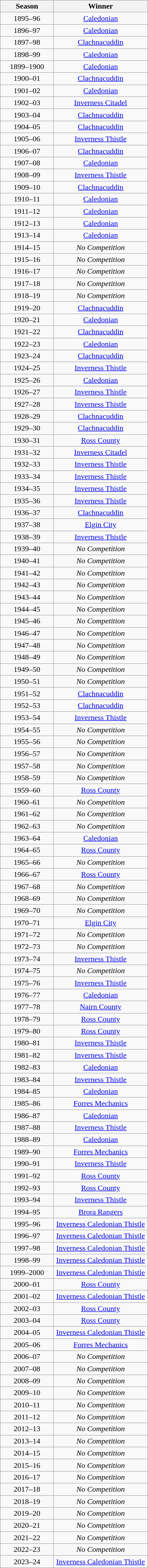<table class="wikitable" style="text-align: center;">
<tr>
<th width=105>Season</th>
<th width=190>Winner</th>
</tr>
<tr>
<td>1895–96</td>
<td><a href='#'>Caledonian</a></td>
</tr>
<tr>
<td>1896–97</td>
<td><a href='#'>Caledonian</a></td>
</tr>
<tr>
<td>1897–98</td>
<td><a href='#'>Clachnacuddin</a></td>
</tr>
<tr>
<td>1898–99</td>
<td><a href='#'>Caledonian</a></td>
</tr>
<tr>
<td>1899–1900</td>
<td><a href='#'>Caledonian</a></td>
</tr>
<tr>
<td>1900–01</td>
<td><a href='#'>Clachnacuddin</a></td>
</tr>
<tr>
<td>1901–02</td>
<td><a href='#'>Caledonian</a></td>
</tr>
<tr>
<td>1902–03</td>
<td><a href='#'>Inverness Citadel</a></td>
</tr>
<tr>
<td>1903–04</td>
<td><a href='#'>Clachnacuddin</a></td>
</tr>
<tr>
<td>1904–05</td>
<td><a href='#'>Clachnacuddin</a></td>
</tr>
<tr>
<td>1905–06</td>
<td><a href='#'>Inverness Thistle</a></td>
</tr>
<tr>
<td>1906–07</td>
<td><a href='#'>Clachnacuddin</a></td>
</tr>
<tr>
<td>1907–08</td>
<td><a href='#'>Caledonian</a></td>
</tr>
<tr>
<td>1908–09</td>
<td><a href='#'>Inverness Thistle</a></td>
</tr>
<tr>
<td>1909–10</td>
<td><a href='#'>Clachnacuddin</a></td>
</tr>
<tr>
<td>1910–11</td>
<td><a href='#'>Caledonian</a></td>
</tr>
<tr>
<td>1911–12</td>
<td><a href='#'>Caledonian</a></td>
</tr>
<tr>
<td>1912–13</td>
<td><a href='#'>Caledonian</a></td>
</tr>
<tr>
<td>1913–14</td>
<td><a href='#'>Caledonian</a></td>
</tr>
<tr>
<td>1914–15</td>
<td><em>No Competition</em></td>
</tr>
<tr>
<td>1915–16</td>
<td><em>No Competition</em></td>
</tr>
<tr>
<td>1916–17</td>
<td><em>No Competition</em></td>
</tr>
<tr>
<td>1917–18</td>
<td><em>No Competition</em></td>
</tr>
<tr>
<td>1918–19</td>
<td><em>No Competition</em></td>
</tr>
<tr>
<td>1919–20</td>
<td><a href='#'>Clachnacuddin</a></td>
</tr>
<tr>
<td>1920–21</td>
<td><a href='#'>Caledonian</a></td>
</tr>
<tr>
<td>1921–22</td>
<td><a href='#'>Clachnacuddin</a></td>
</tr>
<tr>
<td>1922–23</td>
<td><a href='#'>Caledonian</a></td>
</tr>
<tr>
<td>1923–24</td>
<td><a href='#'>Clachnacuddin</a></td>
</tr>
<tr>
<td>1924–25</td>
<td><a href='#'>Inverness Thistle</a></td>
</tr>
<tr>
<td>1925–26</td>
<td><a href='#'>Caledonian</a></td>
</tr>
<tr>
<td>1926–27</td>
<td><a href='#'>Inverness Thistle</a></td>
</tr>
<tr>
<td>1927–28</td>
<td><a href='#'>Inverness Thistle</a></td>
</tr>
<tr>
<td>1928–29</td>
<td><a href='#'>Clachnacuddin</a></td>
</tr>
<tr>
<td>1929–30</td>
<td><a href='#'>Clachnacuddin</a></td>
</tr>
<tr>
<td>1930–31</td>
<td><a href='#'>Ross County</a></td>
</tr>
<tr>
<td>1931–32</td>
<td><a href='#'>Inverness Citadel</a></td>
</tr>
<tr>
<td>1932–33</td>
<td><a href='#'>Inverness Thistle</a></td>
</tr>
<tr>
<td>1933–34</td>
<td><a href='#'>Inverness Thistle</a></td>
</tr>
<tr>
<td>1934–35</td>
<td><a href='#'>Inverness Thistle</a></td>
</tr>
<tr>
<td>1935–36</td>
<td><a href='#'>Inverness Thistle</a></td>
</tr>
<tr>
<td>1936–37</td>
<td><a href='#'>Clachnacuddin</a></td>
</tr>
<tr>
<td>1937–38</td>
<td><a href='#'>Elgin City</a></td>
</tr>
<tr>
<td>1938–39</td>
<td><a href='#'>Inverness Thistle</a></td>
</tr>
<tr>
<td>1939–40</td>
<td><em>No Competition</em></td>
</tr>
<tr>
<td>1940–41</td>
<td><em>No Competition</em></td>
</tr>
<tr>
<td>1941–42</td>
<td><em>No Competition</em></td>
</tr>
<tr>
<td>1942–43</td>
<td><em>No Competition</em></td>
</tr>
<tr>
<td>1943–44</td>
<td><em>No Competition</em></td>
</tr>
<tr>
<td>1944–45</td>
<td><em>No Competition</em></td>
</tr>
<tr>
<td>1945–46</td>
<td><em>No Competition</em></td>
</tr>
<tr>
<td>1946–47</td>
<td><em>No Competition</em></td>
</tr>
<tr>
<td>1947–48</td>
<td><em>No Competition</em></td>
</tr>
<tr>
<td>1948–49</td>
<td><em>No Competition</em></td>
</tr>
<tr>
<td>1949–50</td>
<td><em>No Competition</em></td>
</tr>
<tr>
<td>1950–51</td>
<td><em>No Competition</em></td>
</tr>
<tr>
<td>1951–52</td>
<td><a href='#'>Clachnacuddin</a></td>
</tr>
<tr>
<td>1952–53</td>
<td><a href='#'>Clachnacuddin</a></td>
</tr>
<tr>
<td>1953–54</td>
<td><a href='#'>Inverness Thistle</a></td>
</tr>
<tr>
<td>1954–55</td>
<td><em>No Competition</em></td>
</tr>
<tr>
<td>1955–56</td>
<td><em>No Competition</em></td>
</tr>
<tr>
<td>1956–57</td>
<td><em>No Competition</em></td>
</tr>
<tr>
<td>1957–58</td>
<td><em>No Competition</em></td>
</tr>
<tr>
<td>1958–59</td>
<td><em>No Competition</em></td>
</tr>
<tr>
<td>1959–60</td>
<td><a href='#'>Ross County</a></td>
</tr>
<tr>
<td>1960–61</td>
<td><em>No Competition</em></td>
</tr>
<tr>
<td>1961–62</td>
<td><em>No Competition</em></td>
</tr>
<tr>
<td>1962–63</td>
<td><em>No Competition</em></td>
</tr>
<tr>
<td>1963–64</td>
<td><a href='#'>Caledonian</a></td>
</tr>
<tr>
<td>1964–65</td>
<td><a href='#'>Ross County</a></td>
</tr>
<tr>
<td>1965–66</td>
<td><em>No Competition</em></td>
</tr>
<tr>
<td>1966–67</td>
<td><a href='#'>Ross County</a></td>
</tr>
<tr>
<td>1967–68</td>
<td><em>No Competition</em></td>
</tr>
<tr>
<td>1968–69</td>
<td><em>No Competition</em></td>
</tr>
<tr>
<td>1969–70</td>
<td><em>No Competition</em></td>
</tr>
<tr>
<td>1970–71</td>
<td><a href='#'>Elgin City</a></td>
</tr>
<tr>
<td>1971–72</td>
<td><em>No Competition</em></td>
</tr>
<tr>
<td>1972–73</td>
<td><em>No Competition</em></td>
</tr>
<tr>
<td>1973–74</td>
<td><a href='#'>Inverness Thistle</a></td>
</tr>
<tr>
<td>1974–75</td>
<td><em>No Competition</em></td>
</tr>
<tr>
<td>1975–76</td>
<td><a href='#'>Inverness Thistle</a></td>
</tr>
<tr>
<td>1976–77</td>
<td><a href='#'>Caledonian</a></td>
</tr>
<tr>
<td>1977–78</td>
<td><a href='#'>Nairn County</a></td>
</tr>
<tr>
<td>1978–79</td>
<td><a href='#'>Ross County</a></td>
</tr>
<tr>
<td>1979–80</td>
<td><a href='#'>Ross County</a></td>
</tr>
<tr>
<td>1980–81</td>
<td><a href='#'>Inverness Thistle</a></td>
</tr>
<tr>
<td>1981–82</td>
<td><a href='#'>Inverness Thistle</a></td>
</tr>
<tr>
<td>1982–83</td>
<td><a href='#'>Caledonian</a></td>
</tr>
<tr>
<td>1983–84</td>
<td><a href='#'>Inverness Thistle</a></td>
</tr>
<tr>
<td>1984–85</td>
<td><a href='#'>Caledonian</a></td>
</tr>
<tr>
<td>1985–86</td>
<td><a href='#'>Forres Mechanics</a></td>
</tr>
<tr>
<td>1986–87</td>
<td><a href='#'>Caledonian</a></td>
</tr>
<tr>
<td>1987–88</td>
<td><a href='#'>Inverness Thistle</a></td>
</tr>
<tr>
<td>1988–89</td>
<td><a href='#'>Caledonian</a></td>
</tr>
<tr>
<td>1989–90</td>
<td><a href='#'>Forres Mechanics</a></td>
</tr>
<tr>
<td>1990–91</td>
<td><a href='#'>Inverness Thistle</a></td>
</tr>
<tr>
<td>1991–92</td>
<td><a href='#'>Ross County</a></td>
</tr>
<tr>
<td>1992–93</td>
<td><a href='#'>Ross County</a></td>
</tr>
<tr>
<td>1993–94</td>
<td><a href='#'>Inverness Thistle</a></td>
</tr>
<tr>
<td>1994–95</td>
<td><a href='#'>Brora Rangers</a></td>
</tr>
<tr>
<td>1995–96</td>
<td><a href='#'>Inverness Caledonian Thistle</a></td>
</tr>
<tr>
<td>1996–97</td>
<td><a href='#'>Inverness Caledonian Thistle</a></td>
</tr>
<tr>
<td>1997–98</td>
<td><a href='#'>Inverness Caledonian Thistle</a></td>
</tr>
<tr>
<td>1998–99</td>
<td><a href='#'>Inverness Caledonian Thistle</a></td>
</tr>
<tr>
<td>1999–2000</td>
<td><a href='#'>Inverness Caledonian Thistle</a></td>
</tr>
<tr>
<td>2000–01</td>
<td><a href='#'>Ross County</a></td>
</tr>
<tr>
<td>2001–02</td>
<td><a href='#'>Inverness Caledonian Thistle</a></td>
</tr>
<tr>
<td>2002–03</td>
<td><a href='#'>Ross County</a></td>
</tr>
<tr>
<td>2003–04</td>
<td><a href='#'>Ross County</a></td>
</tr>
<tr>
<td>2004–05</td>
<td><a href='#'>Inverness Caledonian Thistle</a></td>
</tr>
<tr>
<td>2005–06</td>
<td><a href='#'>Forres Mechanics</a></td>
</tr>
<tr>
<td>2006–07</td>
<td><em>No Competition</em></td>
</tr>
<tr>
<td>2007–08</td>
<td><em>No Competition</em></td>
</tr>
<tr>
<td>2008–09</td>
<td><em>No Competition</em></td>
</tr>
<tr>
<td>2009–10</td>
<td><em>No Competition</em></td>
</tr>
<tr>
<td>2010–11</td>
<td><em>No Competition</em></td>
</tr>
<tr>
<td>2011–12</td>
<td><em>No Competition</em></td>
</tr>
<tr>
<td>2012–13</td>
<td><em>No Competition</em></td>
</tr>
<tr>
<td>2013–14</td>
<td><em>No Competition</em></td>
</tr>
<tr>
<td>2014–15</td>
<td><em>No Competition</em></td>
</tr>
<tr>
<td>2015–16</td>
<td><em>No Competition</em></td>
</tr>
<tr>
<td>2016–17</td>
<td><em>No Competition</em></td>
</tr>
<tr>
<td>2017–18</td>
<td><em>No Competition</em></td>
</tr>
<tr>
<td>2018–19</td>
<td><em>No Competition</em></td>
</tr>
<tr>
<td>2019–20</td>
<td><em>No Competition</em></td>
</tr>
<tr>
<td>2020–21</td>
<td><em>No Competition</em></td>
</tr>
<tr>
<td>2021–22</td>
<td><em>No Competition</em></td>
</tr>
<tr>
<td>2022–23</td>
<td><em>No Competition</em></td>
</tr>
<tr>
<td>2023–24</td>
<td><a href='#'>Inverness Caledonian Thistle</a></td>
</tr>
</table>
